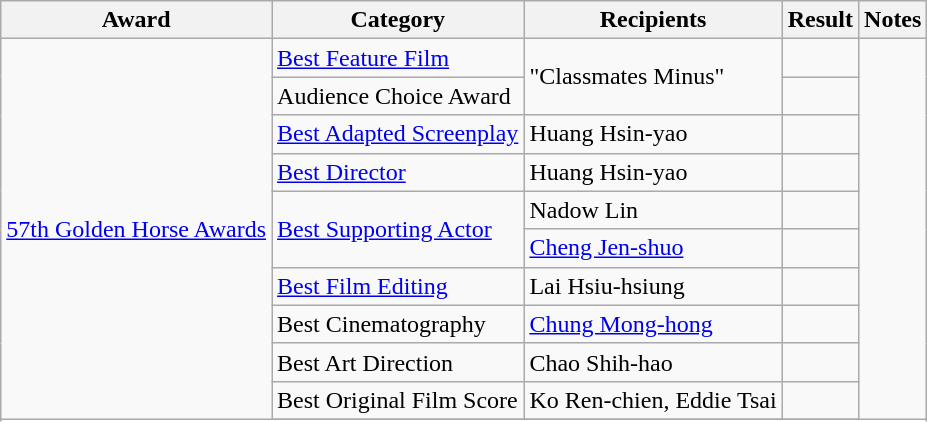<table class="wikitable">
<tr>
<th>Award</th>
<th>Category</th>
<th>Recipients</th>
<th>Result</th>
<th>Notes</th>
</tr>
<tr>
<td rowspan=11><a href='#'>57th Golden Horse Awards</a></td>
<td><a href='#'>Best Feature Film</a></td>
<td rowspan=2>"Classmates Minus"</td>
<td></td>
<td rowspan=11></td>
</tr>
<tr>
<td>Audience Choice Award</td>
<td></td>
</tr>
<tr>
<td><a href='#'>Best Adapted Screenplay</a></td>
<td>Huang Hsin-yao</td>
<td></td>
</tr>
<tr>
<td><a href='#'>Best Director</a></td>
<td>Huang Hsin-yao</td>
<td></td>
</tr>
<tr>
<td rowspan=2><a href='#'>Best Supporting Actor</a></td>
<td>Nadow Lin</td>
<td></td>
</tr>
<tr>
<td><a href='#'>Cheng Jen-shuo</a></td>
<td></td>
</tr>
<tr>
<td><a href='#'>Best Film Editing</a></td>
<td>Lai Hsiu-hsiung</td>
<td></td>
</tr>
<tr>
<td>Best Cinematography</td>
<td><a href='#'>Chung Mong-hong</a></td>
<td></td>
</tr>
<tr>
<td>Best Art Direction</td>
<td>Chao Shih-hao</td>
<td></td>
</tr>
<tr>
<td>Best Original Film Score</td>
<td>Ko Ren-chien, Eddie Tsai</td>
<td></td>
</tr>
<tr>
</tr>
</table>
